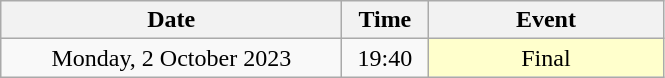<table class = "wikitable" style="text-align:center;">
<tr>
<th width=220>Date</th>
<th width=50>Time</th>
<th width=150>Event</th>
</tr>
<tr>
<td>Monday, 2 October 2023</td>
<td>19:40</td>
<td bgcolor=ffffcc>Final</td>
</tr>
</table>
